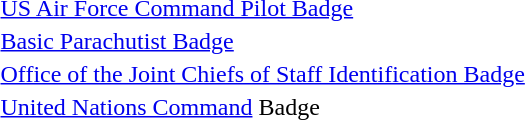<table>
<tr>
<td></td>
<td><a href='#'>US Air Force Command Pilot Badge</a></td>
</tr>
<tr>
<td></td>
<td><a href='#'>Basic Parachutist Badge</a></td>
</tr>
<tr>
<td></td>
<td><a href='#'>Office of the Joint Chiefs of Staff Identification Badge</a></td>
</tr>
<tr>
<td></td>
<td><a href='#'>United Nations Command</a> Badge</td>
</tr>
</table>
